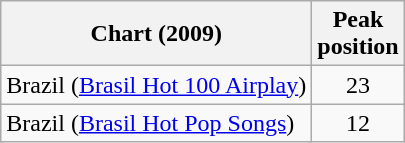<table class="wikitable sortable">
<tr>
<th>Chart (2009)</th>
<th>Peak<br>position</th>
</tr>
<tr>
<td>Brazil (<a href='#'>Brasil Hot 100 Airplay</a>)</td>
<td style="text-align:center;">23</td>
</tr>
<tr>
<td>Brazil (<a href='#'>Brasil Hot Pop Songs</a>)</td>
<td style="text-align:center;">12</td>
</tr>
</table>
